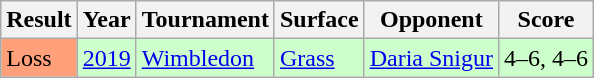<table class="sortable wikitable">
<tr>
<th>Result</th>
<th>Year</th>
<th>Tournament</th>
<th>Surface</th>
<th>Opponent</th>
<th class="unsortable">Score</th>
</tr>
<tr style="background:#CCFFCC;">
<td style="background:#ffa07a;">Loss</td>
<td><a href='#'>2019</a></td>
<td><a href='#'>Wimbledon</a></td>
<td><a href='#'>Grass</a></td>
<td> <a href='#'>Daria Snigur</a></td>
<td>4–6, 4–6</td>
</tr>
</table>
